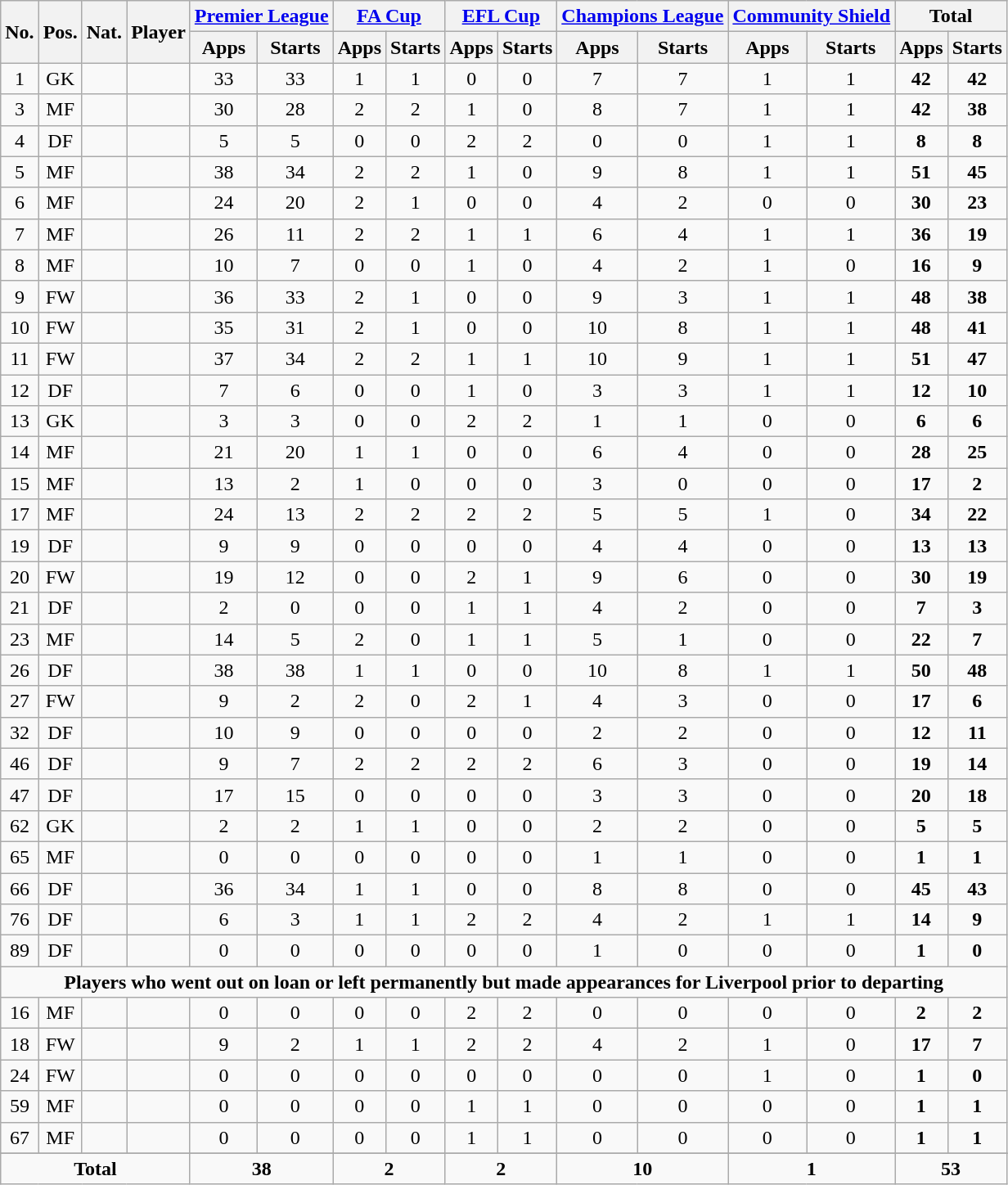<table class="wikitable sortable" style="text-align:center">
<tr>
<th rowspan="2">No.</th>
<th rowspan="2">Pos.</th>
<th rowspan="2">Nat.</th>
<th rowspan="2">Player</th>
<th colspan="2"><a href='#'>Premier League</a></th>
<th colspan="2"><a href='#'>FA Cup</a></th>
<th colspan="2"><a href='#'>EFL Cup</a></th>
<th colspan="2"><a href='#'>Champions League</a></th>
<th colspan="2"><a href='#'>Community Shield</a></th>
<th colspan="2">Total</th>
</tr>
<tr>
<th>Apps</th>
<th>Starts</th>
<th>Apps</th>
<th>Starts</th>
<th>Apps</th>
<th>Starts</th>
<th>Apps</th>
<th>Starts</th>
<th>Apps</th>
<th>Starts</th>
<th>Apps</th>
<th>Starts</th>
</tr>
<tr>
<td>1</td>
<td>GK</td>
<td></td>
<td align=left></td>
<td>33</td>
<td>33</td>
<td>1</td>
<td>1</td>
<td>0</td>
<td>0</td>
<td>7</td>
<td>7</td>
<td>1</td>
<td>1</td>
<td><strong>42</strong></td>
<td><strong>42</strong></td>
</tr>
<tr>
<td>3</td>
<td>MF</td>
<td></td>
<td align=left></td>
<td>30</td>
<td>28</td>
<td>2</td>
<td>2</td>
<td>1</td>
<td>0</td>
<td>8</td>
<td>7</td>
<td>1</td>
<td>1</td>
<td><strong>42</strong></td>
<td><strong>38</strong></td>
</tr>
<tr>
<td>4</td>
<td>DF</td>
<td></td>
<td align=left></td>
<td>5</td>
<td>5</td>
<td>0</td>
<td>0</td>
<td>2</td>
<td>2</td>
<td>0</td>
<td>0</td>
<td>1</td>
<td>1</td>
<td><strong>8</strong></td>
<td><strong>8</strong></td>
</tr>
<tr>
<td>5</td>
<td>MF</td>
<td></td>
<td align=left></td>
<td>38</td>
<td>34</td>
<td>2</td>
<td>2</td>
<td>1</td>
<td>0</td>
<td>9</td>
<td>8</td>
<td>1</td>
<td>1</td>
<td><strong>51</strong></td>
<td><strong>45</strong></td>
</tr>
<tr>
<td>6</td>
<td>MF</td>
<td></td>
<td align=left></td>
<td>24</td>
<td>20</td>
<td>2</td>
<td>1</td>
<td>0</td>
<td>0</td>
<td>4</td>
<td>2</td>
<td>0</td>
<td>0</td>
<td><strong>30</strong></td>
<td><strong>23</strong></td>
</tr>
<tr>
<td>7</td>
<td>MF</td>
<td></td>
<td align=left></td>
<td>26</td>
<td>11</td>
<td>2</td>
<td>2</td>
<td>1</td>
<td>1</td>
<td>6</td>
<td>4</td>
<td>1</td>
<td>1</td>
<td><strong>36</strong></td>
<td><strong>19</strong></td>
</tr>
<tr>
<td>8</td>
<td>MF</td>
<td></td>
<td align=left></td>
<td>10</td>
<td>7</td>
<td>0</td>
<td>0</td>
<td>1</td>
<td>0</td>
<td>4</td>
<td>2</td>
<td>1</td>
<td>0</td>
<td><strong>16</strong></td>
<td><strong>9</strong></td>
</tr>
<tr>
<td>9</td>
<td>FW</td>
<td></td>
<td align=left></td>
<td>36</td>
<td>33</td>
<td>2</td>
<td>1</td>
<td>0</td>
<td>0</td>
<td>9</td>
<td>3</td>
<td>1</td>
<td>1</td>
<td><strong>48</strong></td>
<td><strong>38</strong></td>
</tr>
<tr>
<td>10</td>
<td>FW</td>
<td></td>
<td align=left></td>
<td>35</td>
<td>31</td>
<td>2</td>
<td>1</td>
<td>0</td>
<td>0</td>
<td>10</td>
<td>8</td>
<td>1</td>
<td>1</td>
<td><strong>48</strong></td>
<td><strong>41</strong></td>
</tr>
<tr>
<td>11</td>
<td>FW</td>
<td></td>
<td align=left></td>
<td>37</td>
<td>34</td>
<td>2</td>
<td>2</td>
<td>1</td>
<td>1</td>
<td>10</td>
<td>9</td>
<td>1</td>
<td>1</td>
<td><strong>51</strong></td>
<td><strong>47</strong></td>
</tr>
<tr>
<td>12</td>
<td>DF</td>
<td></td>
<td align=left></td>
<td>7</td>
<td>6</td>
<td>0</td>
<td>0</td>
<td>1</td>
<td>0</td>
<td>3</td>
<td>3</td>
<td>1</td>
<td>1</td>
<td><strong>12</strong></td>
<td><strong>10</strong></td>
</tr>
<tr>
<td>13</td>
<td>GK</td>
<td></td>
<td align=left></td>
<td>3</td>
<td>3</td>
<td>0</td>
<td>0</td>
<td>2</td>
<td>2</td>
<td>1</td>
<td>1</td>
<td>0</td>
<td>0</td>
<td><strong>6</strong></td>
<td><strong>6</strong></td>
</tr>
<tr>
<td>14</td>
<td>MF</td>
<td></td>
<td align=left></td>
<td>21</td>
<td>20</td>
<td>1</td>
<td>1</td>
<td>0</td>
<td>0</td>
<td>6</td>
<td>4</td>
<td>0</td>
<td>0</td>
<td><strong>28</strong></td>
<td><strong>25</strong></td>
</tr>
<tr>
<td>15</td>
<td>MF</td>
<td></td>
<td align=left></td>
<td>13</td>
<td>2</td>
<td>1</td>
<td>0</td>
<td>0</td>
<td>0</td>
<td>3</td>
<td>0</td>
<td>0</td>
<td>0</td>
<td><strong>17</strong></td>
<td><strong>2</strong></td>
</tr>
<tr>
<td>17</td>
<td>MF</td>
<td></td>
<td align=left></td>
<td>24</td>
<td>13</td>
<td>2</td>
<td>2</td>
<td>2</td>
<td>2</td>
<td>5</td>
<td>5</td>
<td>1</td>
<td>0</td>
<td><strong>34</strong></td>
<td><strong>22</strong></td>
</tr>
<tr>
<td>19</td>
<td>DF</td>
<td></td>
<td align=left></td>
<td>9</td>
<td>9</td>
<td>0</td>
<td>0</td>
<td>0</td>
<td>0</td>
<td>4</td>
<td>4</td>
<td>0</td>
<td>0</td>
<td><strong>13</strong></td>
<td><strong>13</strong></td>
</tr>
<tr>
<td>20</td>
<td>FW</td>
<td></td>
<td align=left></td>
<td>19</td>
<td>12</td>
<td>0</td>
<td>0</td>
<td>2</td>
<td>1</td>
<td>9</td>
<td>6</td>
<td>0</td>
<td>0</td>
<td><strong>30</strong></td>
<td><strong>19</strong></td>
</tr>
<tr>
<td>21</td>
<td>DF</td>
<td></td>
<td align=left></td>
<td>2</td>
<td>0</td>
<td>0</td>
<td>0</td>
<td>1</td>
<td>1</td>
<td>4</td>
<td>2</td>
<td>0</td>
<td>0</td>
<td><strong>7</strong></td>
<td><strong>3</strong></td>
</tr>
<tr>
<td>23</td>
<td>MF</td>
<td></td>
<td align=left></td>
<td>14</td>
<td>5</td>
<td>2</td>
<td>0</td>
<td>1</td>
<td>1</td>
<td>5</td>
<td>1</td>
<td>0</td>
<td>0</td>
<td><strong>22</strong></td>
<td><strong>7</strong></td>
</tr>
<tr>
<td>26</td>
<td>DF</td>
<td></td>
<td align=left></td>
<td>38</td>
<td>38</td>
<td>1</td>
<td>1</td>
<td>0</td>
<td>0</td>
<td>10</td>
<td>8</td>
<td>1</td>
<td>1</td>
<td><strong>50</strong></td>
<td><strong>48</strong></td>
</tr>
<tr>
<td>27</td>
<td>FW</td>
<td></td>
<td align=left></td>
<td>9</td>
<td>2</td>
<td>2</td>
<td>0</td>
<td>2</td>
<td>1</td>
<td>4</td>
<td>3</td>
<td>0</td>
<td>0</td>
<td><strong>17</strong></td>
<td><strong>6</strong></td>
</tr>
<tr>
<td>32</td>
<td>DF</td>
<td></td>
<td align=left></td>
<td>10</td>
<td>9</td>
<td>0</td>
<td>0</td>
<td>0</td>
<td>0</td>
<td>2</td>
<td>2</td>
<td>0</td>
<td>0</td>
<td><strong>12</strong></td>
<td><strong>11</strong></td>
</tr>
<tr>
<td>46</td>
<td>DF</td>
<td></td>
<td align=left></td>
<td>9</td>
<td>7</td>
<td>2</td>
<td>2</td>
<td>2</td>
<td>2</td>
<td>6</td>
<td>3</td>
<td>0</td>
<td>0</td>
<td><strong>19</strong></td>
<td><strong>14</strong></td>
</tr>
<tr>
<td>47</td>
<td>DF</td>
<td></td>
<td align=left></td>
<td>17</td>
<td>15</td>
<td>0</td>
<td>0</td>
<td>0</td>
<td>0</td>
<td>3</td>
<td>3</td>
<td>0</td>
<td>0</td>
<td><strong>20</strong></td>
<td><strong>18</strong></td>
</tr>
<tr>
<td>62</td>
<td>GK</td>
<td></td>
<td align=left></td>
<td>2</td>
<td>2</td>
<td>1</td>
<td>1</td>
<td>0</td>
<td>0</td>
<td>2</td>
<td>2</td>
<td>0</td>
<td>0</td>
<td><strong>5</strong></td>
<td><strong>5</strong></td>
</tr>
<tr>
<td>65</td>
<td>MF</td>
<td></td>
<td align=left></td>
<td>0</td>
<td>0</td>
<td>0</td>
<td>0</td>
<td>0</td>
<td>0</td>
<td>1</td>
<td>1</td>
<td>0</td>
<td>0</td>
<td><strong>1</strong></td>
<td><strong>1</strong></td>
</tr>
<tr>
<td>66</td>
<td>DF</td>
<td></td>
<td align=left></td>
<td>36</td>
<td>34</td>
<td>1</td>
<td>1</td>
<td>0</td>
<td>0</td>
<td>8</td>
<td>8</td>
<td>0</td>
<td>0</td>
<td><strong>45</strong></td>
<td><strong>43</strong></td>
</tr>
<tr>
<td>76</td>
<td>DF</td>
<td></td>
<td align=left></td>
<td>6</td>
<td>3</td>
<td>1</td>
<td>1</td>
<td>2</td>
<td>2</td>
<td>4</td>
<td>2</td>
<td>1</td>
<td>1</td>
<td><strong>14</strong></td>
<td><strong>9</strong></td>
</tr>
<tr>
<td>89</td>
<td>DF</td>
<td></td>
<td align=left></td>
<td>0</td>
<td>0</td>
<td>0</td>
<td>0</td>
<td>0</td>
<td>0</td>
<td>1</td>
<td>0</td>
<td>0</td>
<td>0</td>
<td><strong>1</strong></td>
<td><strong>0</strong></td>
</tr>
<tr>
<td colspan="16"><strong>Players who went out on loan or left permanently but made appearances for Liverpool prior to departing</strong></td>
</tr>
<tr>
<td>16</td>
<td>MF</td>
<td></td>
<td align=left></td>
<td>0</td>
<td>0</td>
<td>0</td>
<td>0</td>
<td>2</td>
<td>2</td>
<td>0</td>
<td>0</td>
<td>0</td>
<td>0</td>
<td><strong>2</strong></td>
<td><strong>2</strong></td>
</tr>
<tr>
<td>18</td>
<td>FW</td>
<td></td>
<td align=left></td>
<td>9</td>
<td>2</td>
<td>1</td>
<td>1</td>
<td>2</td>
<td>2</td>
<td>4</td>
<td>2</td>
<td>1</td>
<td>0</td>
<td><strong>17</strong></td>
<td><strong>7</strong></td>
</tr>
<tr>
<td>24</td>
<td>FW</td>
<td></td>
<td align=left></td>
<td>0</td>
<td>0</td>
<td>0</td>
<td>0</td>
<td>0</td>
<td>0</td>
<td>0</td>
<td>0</td>
<td>1</td>
<td>0</td>
<td><strong>1</strong></td>
<td><strong>0</strong></td>
</tr>
<tr>
<td>59</td>
<td>MF</td>
<td></td>
<td align=left></td>
<td>0</td>
<td>0</td>
<td>0</td>
<td>0</td>
<td>1</td>
<td>1</td>
<td>0</td>
<td>0</td>
<td>0</td>
<td>0</td>
<td><strong>1</strong></td>
<td><strong>1</strong></td>
</tr>
<tr>
<td>67</td>
<td>MF</td>
<td></td>
<td align=left></td>
<td>0</td>
<td>0</td>
<td>0</td>
<td>0</td>
<td>1</td>
<td>1</td>
<td>0</td>
<td>0</td>
<td>0</td>
<td>0</td>
<td><strong>1</strong></td>
<td><strong>1</strong></td>
</tr>
<tr>
</tr>
<tr class="sortbottom">
<td colspan=4><strong>Total</strong></td>
<td colspan=2><strong>38</strong></td>
<td colspan=2><strong>2</strong></td>
<td colspan=2><strong>2</strong></td>
<td colspan=2><strong>10</strong></td>
<td colspan=2><strong>1</strong></td>
<td colspan=2><strong>53</strong></td>
</tr>
</table>
